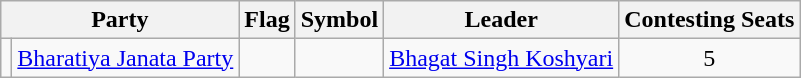<table class="wikitable" style="text-align:center">
<tr>
<th colspan="2">Party</th>
<th>Flag</th>
<th>Symbol</th>
<th>Leader</th>
<th>Contesting Seats</th>
</tr>
<tr>
<td></td>
<td><a href='#'>Bharatiya Janata Party</a></td>
<td></td>
<td></td>
<td><a href='#'>Bhagat Singh Koshyari</a></td>
<td>5</td>
</tr>
</table>
